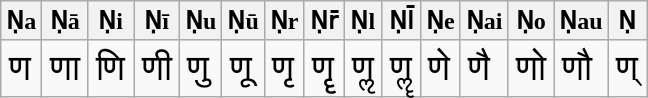<table class="wikitable">
<tr>
<th>Ṇa</th>
<th>Ṇā</th>
<th>Ṇi</th>
<th>Ṇī</th>
<th>Ṇu</th>
<th>Ṇū</th>
<th>Ṇr</th>
<th>Ṇr̄</th>
<th>Ṇl</th>
<th>Ṇl̄</th>
<th>Ṇe</th>
<th>Ṇai</th>
<th>Ṇo</th>
<th>Ṇau</th>
<th>Ṇ</th>
</tr>
<tr style="font-size: 150%;">
<td>ण</td>
<td>णा</td>
<td>णि</td>
<td>णी</td>
<td>णु</td>
<td>णू</td>
<td>णृ</td>
<td>णॄ</td>
<td>णॢ</td>
<td>णॣ</td>
<td>णे</td>
<td>णै</td>
<td>णो</td>
<td>णौ</td>
<td>ण्</td>
</tr>
</table>
